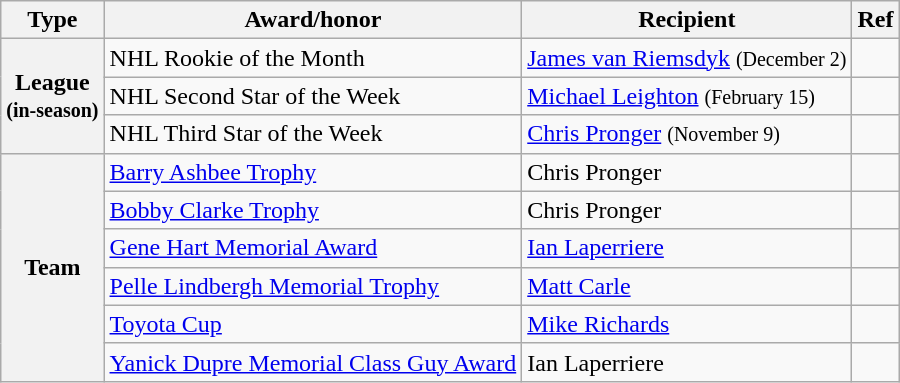<table class="wikitable">
<tr>
<th scope="col">Type</th>
<th scope="col">Award/honor</th>
<th scope="col">Recipient</th>
<th scope="col">Ref</th>
</tr>
<tr>
<th scope="row" rowspan="3">League<br><small>(in-season)</small></th>
<td>NHL Rookie of the Month</td>
<td><a href='#'>James van Riemsdyk</a> <small>(December 2)</small></td>
<td></td>
</tr>
<tr>
<td>NHL Second Star of the Week</td>
<td><a href='#'>Michael Leighton</a> <small>(February 15)</small></td>
<td></td>
</tr>
<tr>
<td>NHL Third Star of the Week</td>
<td><a href='#'>Chris Pronger</a> <small>(November 9)</small></td>
<td></td>
</tr>
<tr>
<th scope="row" rowspan="6">Team</th>
<td><a href='#'>Barry Ashbee Trophy</a></td>
<td>Chris Pronger</td>
<td></td>
</tr>
<tr>
<td><a href='#'>Bobby Clarke Trophy</a></td>
<td>Chris Pronger</td>
<td></td>
</tr>
<tr>
<td><a href='#'>Gene Hart Memorial Award</a></td>
<td><a href='#'>Ian Laperriere</a></td>
<td></td>
</tr>
<tr>
<td><a href='#'>Pelle Lindbergh Memorial Trophy</a></td>
<td><a href='#'>Matt Carle</a></td>
<td></td>
</tr>
<tr>
<td><a href='#'>Toyota Cup</a></td>
<td><a href='#'>Mike Richards</a></td>
<td></td>
</tr>
<tr>
<td><a href='#'>Yanick Dupre Memorial Class Guy Award</a></td>
<td>Ian Laperriere</td>
<td></td>
</tr>
</table>
